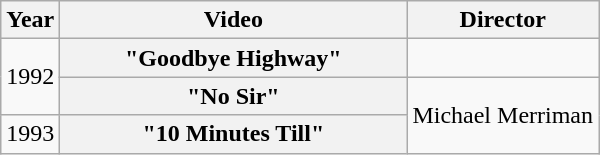<table class="wikitable plainrowheaders">
<tr>
<th>Year</th>
<th style="width:14em;">Video</th>
<th>Director</th>
</tr>
<tr>
<td rowspan="2">1992</td>
<th scope="row">"Goodbye Highway"</th>
<td></td>
</tr>
<tr>
<th scope="row">"No Sir"</th>
<td rowspan="2">Michael Merriman</td>
</tr>
<tr>
<td>1993</td>
<th scope="row">"10 Minutes Till"</th>
</tr>
</table>
